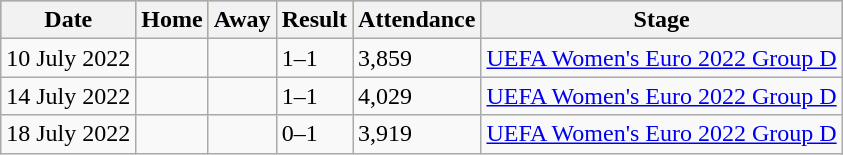<table class="wikitable">
<tr style="background:#bdb76b;">
<th>Date</th>
<th>Home</th>
<th>Away</th>
<th>Result</th>
<th>Attendance</th>
<th>Stage</th>
</tr>
<tr>
<td>10 July 2022</td>
<td></td>
<td></td>
<td>1–1</td>
<td>3,859</td>
<td><a href='#'>UEFA Women's Euro 2022 Group D</a></td>
</tr>
<tr>
<td>14 July 2022</td>
<td></td>
<td></td>
<td>1–1</td>
<td>4,029</td>
<td><a href='#'>UEFA Women's Euro 2022 Group D</a></td>
</tr>
<tr>
<td>18 July 2022</td>
<td></td>
<td></td>
<td>0–1</td>
<td>3,919</td>
<td><a href='#'>UEFA Women's Euro 2022 Group D</a></td>
</tr>
</table>
